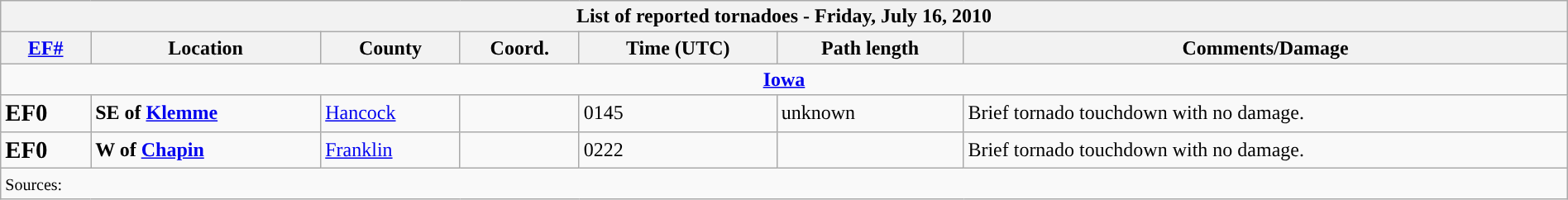<table class="wikitable collapsible" style="width:100%;">
<tr>
<th colspan="7">List of reported tornadoes - Friday, July 16, 2010</th>
</tr>
<tr>
<th><a href='#'>EF#</a></th>
<th>Location</th>
<th>County</th>
<th>Coord.</th>
<th>Time (UTC)</th>
<th>Path length</th>
<th>Comments/Damage</th>
</tr>
<tr>
<td colspan="7" style="text-align:center;"><strong><a href='#'>Iowa</a></strong></td>
</tr>
<tr>
<td><big><strong>EF0</strong></big></td>
<td><strong>SE of <a href='#'>Klemme</a></strong></td>
<td><a href='#'>Hancock</a></td>
<td></td>
<td>0145</td>
<td>unknown</td>
<td>Brief tornado touchdown with no damage.</td>
</tr>
<tr>
<td><big><strong>EF0</strong></big></td>
<td><strong>W of <a href='#'>Chapin</a></strong></td>
<td><a href='#'>Franklin</a></td>
<td></td>
<td>0222</td>
<td></td>
<td>Brief tornado touchdown with no damage.</td>
</tr>
<tr>
<td colspan="7"><small>Sources: </small></td>
</tr>
</table>
